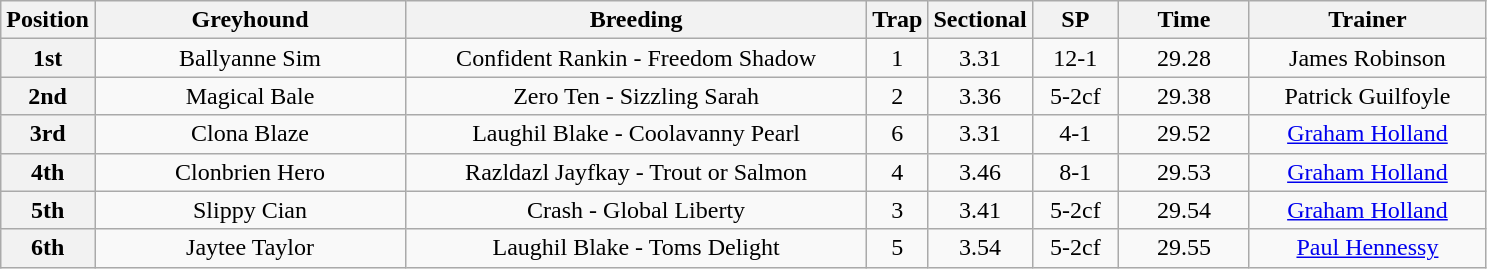<table class="wikitable" style="text-align: center">
<tr>
<th width=30>Position</th>
<th width=200>Greyhound</th>
<th width=300>Breeding</th>
<th width=20>Trap</th>
<th width=30>Sectional</th>
<th width=50>SP</th>
<th width=80>Time</th>
<th width=150>Trainer</th>
</tr>
<tr>
<th>1st</th>
<td>Ballyanne Sim</td>
<td>Confident Rankin - Freedom Shadow</td>
<td>1</td>
<td>3.31</td>
<td>12-1</td>
<td>29.28</td>
<td>James Robinson</td>
</tr>
<tr>
<th>2nd</th>
<td>Magical Bale</td>
<td>Zero Ten - Sizzling Sarah</td>
<td>2</td>
<td>3.36</td>
<td>5-2cf</td>
<td>29.38</td>
<td>Patrick Guilfoyle</td>
</tr>
<tr>
<th>3rd</th>
<td>Clona Blaze</td>
<td>Laughil Blake - Coolavanny Pearl</td>
<td>6</td>
<td>3.31</td>
<td>4-1</td>
<td>29.52</td>
<td><a href='#'>Graham Holland</a></td>
</tr>
<tr>
<th>4th</th>
<td>Clonbrien Hero</td>
<td>Razldazl Jayfkay - Trout or Salmon</td>
<td>4</td>
<td>3.46</td>
<td>8-1</td>
<td>29.53</td>
<td><a href='#'>Graham Holland</a></td>
</tr>
<tr>
<th>5th</th>
<td>Slippy Cian</td>
<td>Crash - Global Liberty</td>
<td>3</td>
<td>3.41</td>
<td>5-2cf</td>
<td>29.54</td>
<td><a href='#'>Graham Holland</a></td>
</tr>
<tr>
<th>6th</th>
<td>Jaytee Taylor</td>
<td>Laughil Blake - Toms Delight</td>
<td>5</td>
<td>3.54</td>
<td>5-2cf</td>
<td>29.55</td>
<td><a href='#'>Paul Hennessy</a></td>
</tr>
</table>
